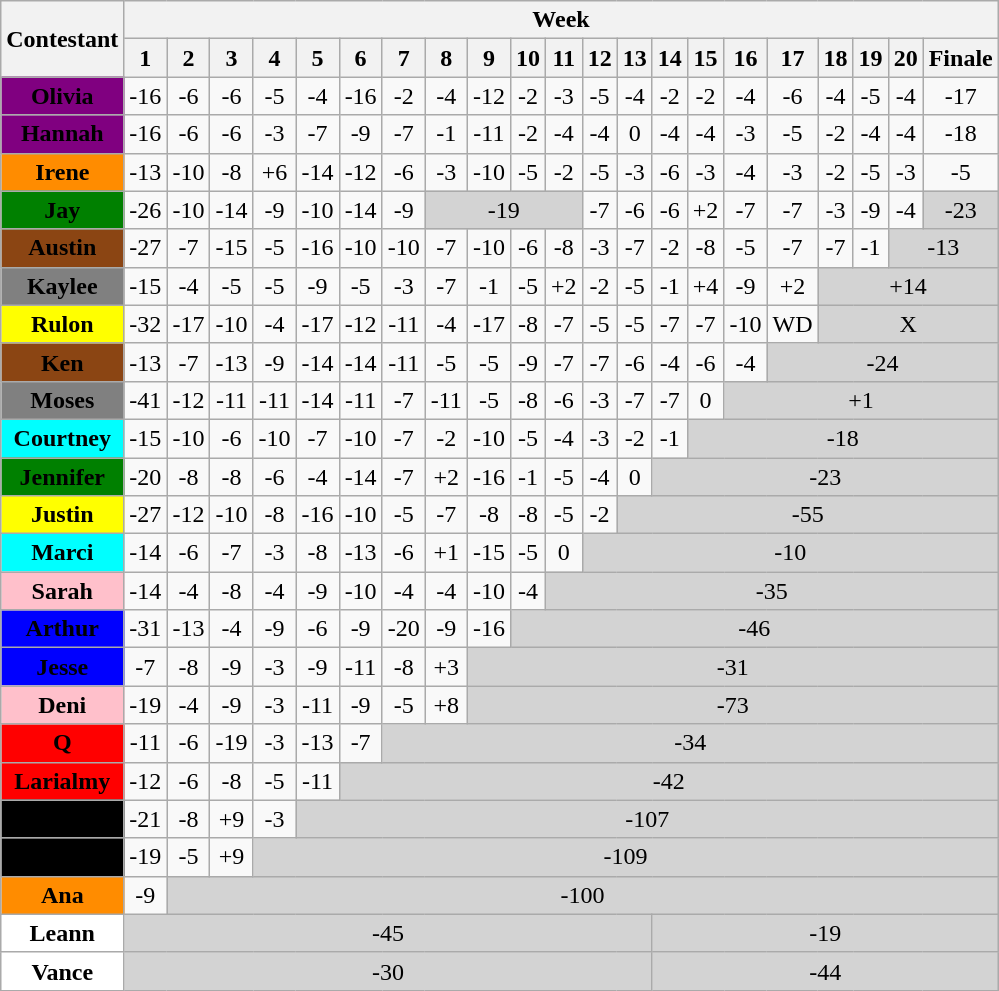<table class="wikitable" style="text-align:center" align="center">
<tr>
<th rowspan="2">Contestant</th>
<th colspan="21">Week</th>
</tr>
<tr>
<th>1</th>
<th>2</th>
<th>3</th>
<th>4</th>
<th>5</th>
<th>6</th>
<th>7</th>
<th>8</th>
<th>9</th>
<th>10</th>
<th>11</th>
<th>12</th>
<th>13</th>
<th>14</th>
<th>15</th>
<th>16</th>
<th>17</th>
<th>18</th>
<th>19</th>
<th>20</th>
<th>Finale</th>
</tr>
<tr>
<td style="background:purple;"><span><strong>Olivia</strong></span></td>
<td>-16</td>
<td>-6</td>
<td>-6</td>
<td>-5</td>
<td>-4</td>
<td>-16</td>
<td>-2</td>
<td>-4</td>
<td>-12</td>
<td>-2</td>
<td>-3</td>
<td>-5</td>
<td>-4</td>
<td>-2</td>
<td>-2</td>
<td>-4</td>
<td>-6</td>
<td>-4</td>
<td>-5</td>
<td>-4</td>
<td>-17</td>
</tr>
<tr>
<td style="background:purple;"><span><strong>Hannah</strong></span></td>
<td>-16</td>
<td>-6</td>
<td>-6</td>
<td>-3</td>
<td>-7</td>
<td>-9</td>
<td>-7</td>
<td>-1</td>
<td>-11</td>
<td>-2</td>
<td>-4</td>
<td>-4</td>
<td>0</td>
<td>-4</td>
<td>-4</td>
<td>-3</td>
<td>-5</td>
<td>-2</td>
<td>-4</td>
<td>-4</td>
<td>-18</td>
</tr>
<tr>
<td style="background:darkorange;"><strong>Irene</strong></td>
<td>-13</td>
<td>-10</td>
<td>-8</td>
<td>+6</td>
<td>-14</td>
<td>-12</td>
<td>-6</td>
<td>-3</td>
<td>-10</td>
<td>-5</td>
<td>-2</td>
<td>-5</td>
<td>-3</td>
<td>-6</td>
<td>-3</td>
<td>-4</td>
<td>-3</td>
<td>-2</td>
<td>-5</td>
<td>-3</td>
<td>-5</td>
</tr>
<tr>
<td style="background:green;"><span><strong>Jay</strong></span></td>
<td>-26</td>
<td>-10</td>
<td>-14</td>
<td>-9</td>
<td>-10</td>
<td>-14</td>
<td>-9</td>
<td style="background:lightgrey;" colspan="4">-19</td>
<td>-7</td>
<td>-6</td>
<td>-6</td>
<td>+2</td>
<td>-7</td>
<td>-7</td>
<td>-3</td>
<td>-9</td>
<td>-4</td>
<td style="background:lightgrey;" colspan="2">-23</td>
</tr>
<tr>
<td style="background:saddlebrown;"><span><strong>Austin</strong></span></td>
<td>-27</td>
<td>-7</td>
<td>-15</td>
<td>-5</td>
<td>-16</td>
<td>-10</td>
<td>-10</td>
<td>-7</td>
<td>-10</td>
<td>-6</td>
<td>-8</td>
<td>-3</td>
<td>-7</td>
<td>-2</td>
<td>-8</td>
<td>-5</td>
<td>-7</td>
<td>-7</td>
<td>-1</td>
<td style="background:lightgrey;" colspan="2">-13</td>
</tr>
<tr>
<td style="background:gray;"><strong>Kaylee</strong></td>
<td>-15</td>
<td>-4</td>
<td>-5</td>
<td>-5</td>
<td>-9</td>
<td>-5</td>
<td>-3</td>
<td>-7</td>
<td>-1</td>
<td>-5</td>
<td>+2</td>
<td>-2</td>
<td>-5</td>
<td>-1</td>
<td>+4</td>
<td>-9</td>
<td>+2</td>
<td style="background:lightgrey;" colspan="4">+14</td>
</tr>
<tr>
<td style="background:yellow;"><strong>Rulon</strong></td>
<td>-32</td>
<td>-17</td>
<td>-10</td>
<td>-4</td>
<td>-17</td>
<td>-12</td>
<td>-11</td>
<td>-4</td>
<td>-17</td>
<td>-8</td>
<td>-7</td>
<td>-5</td>
<td>-5</td>
<td>-7</td>
<td>-7</td>
<td>-10</td>
<td>WD</td>
<td style="background:lightgrey;" colspan="5">X</td>
</tr>
<tr>
<td style="background:saddlebrown;"><span><strong>Ken</strong></span></td>
<td>-13</td>
<td>-7</td>
<td>-13</td>
<td>-9</td>
<td>-14</td>
<td>-14</td>
<td>-11</td>
<td>-5</td>
<td>-5</td>
<td>-9</td>
<td>-7</td>
<td>-7</td>
<td>-6</td>
<td>-4</td>
<td>-6</td>
<td>-4</td>
<td style="background:lightgrey;" colspan="6">-24</td>
</tr>
<tr>
<td style="background:gray;"><strong>Moses</strong></td>
<td>-41</td>
<td>-12</td>
<td>-11</td>
<td>-11</td>
<td>-14</td>
<td>-11</td>
<td>-7</td>
<td>-11</td>
<td>-5</td>
<td>-8</td>
<td>-6</td>
<td>-3</td>
<td>-7</td>
<td>-7</td>
<td>0</td>
<td style="background:lightgrey;" colspan="7">+1</td>
</tr>
<tr>
<td style="background:aqua;"><strong>Courtney</strong></td>
<td>-15</td>
<td>-10</td>
<td>-6</td>
<td>-10</td>
<td>-7</td>
<td>-10</td>
<td>-7</td>
<td>-2</td>
<td>-10</td>
<td>-5</td>
<td>-4</td>
<td>-3</td>
<td>-2</td>
<td>-1</td>
<td style="background:lightgrey;" colspan="8">-18</td>
</tr>
<tr>
<td style="background:green;"><span><strong>Jennifer</strong></span></td>
<td>-20</td>
<td>-8</td>
<td>-8</td>
<td>-6</td>
<td>-4</td>
<td>-14</td>
<td>-7</td>
<td>+2</td>
<td>-16</td>
<td>-1</td>
<td>-5</td>
<td>-4</td>
<td>0</td>
<td style="background:lightgrey;" colspan="9">-23</td>
</tr>
<tr>
<td style="background:yellow;"><strong>Justin</strong></td>
<td>-27</td>
<td>-12</td>
<td>-10</td>
<td>-8</td>
<td>-16</td>
<td>-10</td>
<td>-5</td>
<td>-7</td>
<td>-8</td>
<td>-8</td>
<td>-5</td>
<td>-2</td>
<td style="background:lightgrey;" colspan="10">-55</td>
</tr>
<tr>
<td style="background:aqua;"><strong>Marci</strong></td>
<td>-14</td>
<td>-6</td>
<td>-7</td>
<td>-3</td>
<td>-8</td>
<td>-13</td>
<td>-6</td>
<td>+1</td>
<td>-15</td>
<td>-5</td>
<td>0</td>
<td style="background:lightgrey;" colspan="11">-10</td>
</tr>
<tr>
<td style="background:pink;"><strong>Sarah</strong></td>
<td>-14</td>
<td>-4</td>
<td>-8</td>
<td>-4</td>
<td>-9</td>
<td>-10</td>
<td>-4</td>
<td>-4</td>
<td>-10</td>
<td>-4</td>
<td style="background:lightgrey;" colspan="12">-35</td>
</tr>
<tr>
<td style="background:blue;"><span><strong>Arthur</strong></span></td>
<td>-31</td>
<td>-13</td>
<td>-4</td>
<td>-9</td>
<td>-6</td>
<td>-9</td>
<td>-20</td>
<td>-9</td>
<td>-16</td>
<td style="background:lightgrey;" colspan="13">-46</td>
</tr>
<tr>
<td style="background:blue;"><span><strong>Jesse</strong></span></td>
<td>-7</td>
<td>-8</td>
<td>-9</td>
<td>-3</td>
<td>-9</td>
<td>-11</td>
<td>-8</td>
<td>+3</td>
<td style="background:lightgrey;" colspan="14">-31</td>
</tr>
<tr>
<td style="background:pink;"><strong>Deni</strong></td>
<td>-19</td>
<td>-4</td>
<td>-9</td>
<td>-3</td>
<td>-11</td>
<td>-9</td>
<td>-5</td>
<td>+8</td>
<td style="background:lightgrey;" colspan="15">-73</td>
</tr>
<tr>
<td style="background:red;"><span><strong>Q</strong></span></td>
<td>-11</td>
<td>-6</td>
<td>-19</td>
<td>-3</td>
<td>-13</td>
<td>-7</td>
<td style="background:lightgrey;" colspan="16">-34</td>
</tr>
<tr>
<td style="background:red;"><span><strong>Larialmy</strong></span></td>
<td>-12</td>
<td>-6</td>
<td>-8</td>
<td>-5</td>
<td>-11</td>
<td style="background:lightgrey;" colspan="17">-42</td>
</tr>
<tr>
<td style="background:black;"><span><strong>Don</strong></span></td>
<td>-21</td>
<td>-8</td>
<td>+9</td>
<td>-3</td>
<td style="background:lightgrey;" colspan="18">-107</td>
</tr>
<tr>
<td style="background:black;"><span><strong>Dan</strong></span></td>
<td>-19</td>
<td>-5</td>
<td>+9</td>
<td style="background:lightgrey;" colspan="19">-109</td>
</tr>
<tr>
<td style="background:darkorange;"><strong>Ana</strong></td>
<td>-9</td>
<td style="background:lightgrey;" colspan="20">-100</td>
</tr>
<tr>
<td style="background:white;"><strong>Leann</strong></td>
<td style="background:lightgrey;" colspan="13">-45</td>
<td style="background:lightgrey;" colspan="8">-19</td>
</tr>
<tr>
<td style="background:white;"><strong>Vance</strong></td>
<td style="background:lightgrey;" colspan="13">-30</td>
<td style="background:lightgrey;" colspan="8">-44</td>
</tr>
</table>
